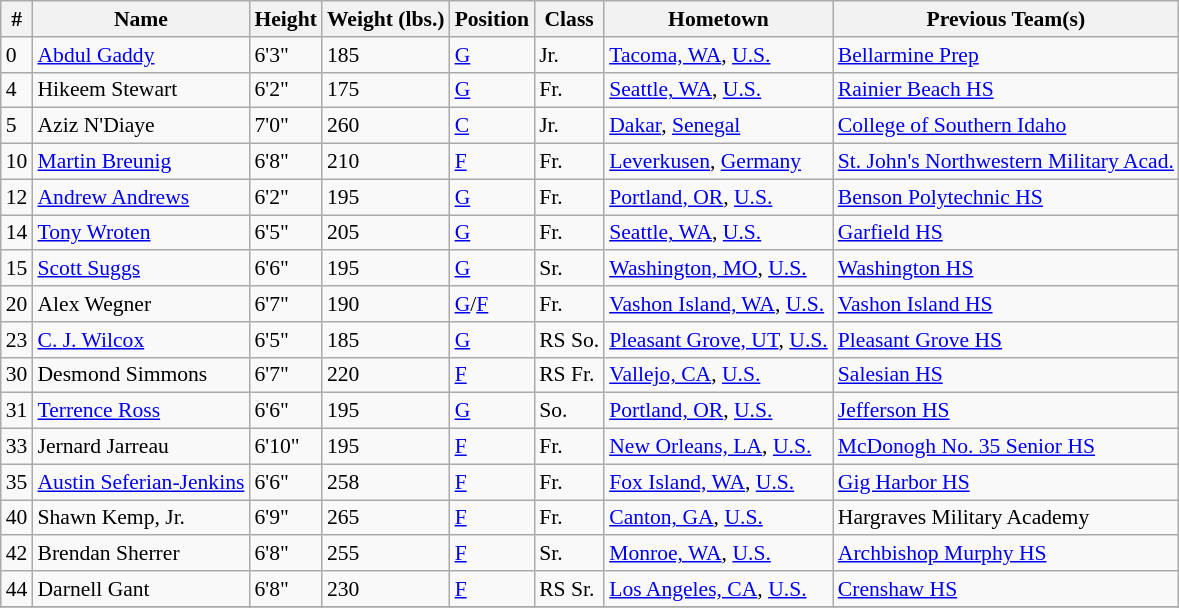<table class="wikitable" style="font-size: 90%">
<tr>
<th>#</th>
<th>Name</th>
<th>Height</th>
<th>Weight (lbs.)</th>
<th>Position</th>
<th>Class</th>
<th>Hometown</th>
<th>Previous Team(s)</th>
</tr>
<tr>
<td>0</td>
<td><a href='#'>Abdul Gaddy</a></td>
<td>6'3"</td>
<td>185</td>
<td><a href='#'>G</a></td>
<td>Jr.</td>
<td><a href='#'>Tacoma, WA</a>, <a href='#'>U.S.</a></td>
<td><a href='#'>Bellarmine Prep</a></td>
</tr>
<tr>
<td>4</td>
<td>Hikeem Stewart</td>
<td>6'2"</td>
<td>175</td>
<td><a href='#'>G</a></td>
<td>Fr.</td>
<td><a href='#'>Seattle, WA</a>, <a href='#'>U.S.</a></td>
<td><a href='#'>Rainier Beach HS</a></td>
</tr>
<tr>
<td>5</td>
<td>Aziz N'Diaye</td>
<td>7'0"</td>
<td>260</td>
<td><a href='#'>C</a></td>
<td>Jr.</td>
<td><a href='#'>Dakar</a>, <a href='#'>Senegal</a></td>
<td><a href='#'>College of Southern Idaho</a></td>
</tr>
<tr>
<td>10</td>
<td><a href='#'>Martin Breunig</a></td>
<td>6'8"</td>
<td>210</td>
<td><a href='#'>F</a></td>
<td>Fr.</td>
<td><a href='#'>Leverkusen</a>, <a href='#'>Germany</a></td>
<td><a href='#'>St. John's Northwestern Military Acad.</a></td>
</tr>
<tr>
<td>12</td>
<td><a href='#'>Andrew Andrews</a></td>
<td>6'2"</td>
<td>195</td>
<td><a href='#'>G</a></td>
<td>Fr.</td>
<td><a href='#'>Portland, OR</a>, <a href='#'>U.S.</a></td>
<td><a href='#'>Benson Polytechnic HS</a></td>
</tr>
<tr>
<td>14</td>
<td><a href='#'>Tony Wroten</a></td>
<td>6'5"</td>
<td>205</td>
<td><a href='#'>G</a></td>
<td>Fr.</td>
<td><a href='#'>Seattle, WA</a>, <a href='#'>U.S.</a></td>
<td><a href='#'>Garfield HS</a></td>
</tr>
<tr>
<td>15</td>
<td><a href='#'>Scott Suggs</a></td>
<td>6'6"</td>
<td>195</td>
<td><a href='#'>G</a></td>
<td>Sr.</td>
<td><a href='#'>Washington, MO</a>, <a href='#'>U.S.</a></td>
<td><a href='#'>Washington HS</a></td>
</tr>
<tr>
<td>20</td>
<td>Alex Wegner</td>
<td>6'7"</td>
<td>190</td>
<td><a href='#'>G</a>/<a href='#'>F</a></td>
<td>Fr.</td>
<td><a href='#'>Vashon Island, WA</a>, <a href='#'>U.S.</a></td>
<td><a href='#'>Vashon Island HS</a></td>
</tr>
<tr>
<td>23</td>
<td><a href='#'>C. J. Wilcox</a></td>
<td>6'5"</td>
<td>185</td>
<td><a href='#'>G</a></td>
<td>RS So.</td>
<td><a href='#'>Pleasant Grove, UT</a>, <a href='#'>U.S.</a></td>
<td><a href='#'>Pleasant Grove HS</a></td>
</tr>
<tr>
<td>30</td>
<td>Desmond Simmons</td>
<td>6'7"</td>
<td>220</td>
<td><a href='#'>F</a></td>
<td>RS Fr.</td>
<td><a href='#'>Vallejo, CA</a>, <a href='#'>U.S.</a></td>
<td><a href='#'>Salesian HS</a></td>
</tr>
<tr>
<td>31</td>
<td><a href='#'>Terrence Ross</a></td>
<td>6'6"</td>
<td>195</td>
<td><a href='#'>G</a></td>
<td>So.</td>
<td><a href='#'>Portland, OR</a>, <a href='#'>U.S.</a></td>
<td><a href='#'>Jefferson HS</a></td>
</tr>
<tr>
<td>33</td>
<td>Jernard Jarreau</td>
<td>6'10"</td>
<td>195</td>
<td><a href='#'>F</a></td>
<td>Fr.</td>
<td><a href='#'>New Orleans, LA</a>, <a href='#'>U.S.</a></td>
<td><a href='#'>McDonogh No. 35 Senior HS</a></td>
</tr>
<tr>
<td>35</td>
<td><a href='#'>Austin Seferian-Jenkins</a></td>
<td>6'6"</td>
<td>258</td>
<td><a href='#'>F</a></td>
<td>Fr.</td>
<td><a href='#'>Fox Island, WA</a>, <a href='#'>U.S.</a></td>
<td><a href='#'>Gig Harbor HS</a></td>
</tr>
<tr>
<td>40</td>
<td>Shawn Kemp, Jr.</td>
<td>6'9"</td>
<td>265</td>
<td><a href='#'>F</a></td>
<td>Fr.</td>
<td><a href='#'>Canton, GA</a>, <a href='#'>U.S.</a></td>
<td>Hargraves Military Academy</td>
</tr>
<tr>
<td>42</td>
<td>Brendan Sherrer</td>
<td>6'8"</td>
<td>255</td>
<td><a href='#'>F</a></td>
<td>Sr.</td>
<td><a href='#'>Monroe, WA</a>, <a href='#'>U.S.</a></td>
<td><a href='#'>Archbishop Murphy HS</a></td>
</tr>
<tr>
<td>44</td>
<td>Darnell Gant</td>
<td>6'8"</td>
<td>230</td>
<td><a href='#'>F</a></td>
<td>RS Sr.</td>
<td><a href='#'>Los Angeles, CA</a>, <a href='#'>U.S.</a></td>
<td><a href='#'>Crenshaw HS</a></td>
</tr>
<tr>
</tr>
</table>
